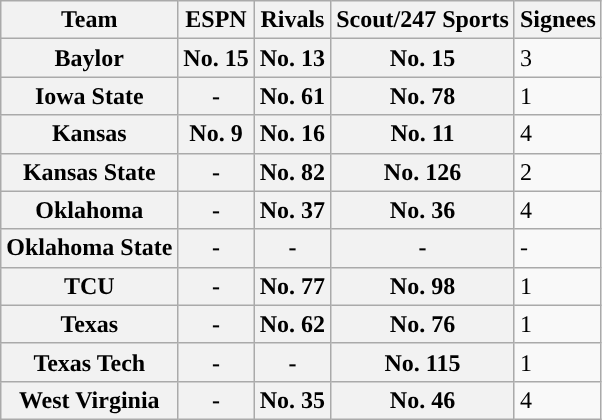<table class="wikitable">
<tr>
<th>Team</th>
<th>ESPN</th>
<th>Rivals</th>
<th>Scout/247 Sports</th>
<th>Signees</th>
</tr>
<tr>
<th>Baylor</th>
<th>No. 15</th>
<th>No. 13</th>
<th>No. 15</th>
<td>3</td>
</tr>
<tr>
<th>Iowa State</th>
<th>-</th>
<th>No. 61</th>
<th>No. 78</th>
<td>1</td>
</tr>
<tr>
<th>Kansas</th>
<th>No. 9</th>
<th>No. 16</th>
<th>No. 11</th>
<td>4</td>
</tr>
<tr>
<th>Kansas State</th>
<th>-</th>
<th>No. 82</th>
<th>No. 126</th>
<td>2</td>
</tr>
<tr>
<th>Oklahoma</th>
<th>-</th>
<th>No. 37</th>
<th>No. 36</th>
<td>4</td>
</tr>
<tr>
<th>Oklahoma State</th>
<th>-</th>
<th>-</th>
<th>-</th>
<td>-</td>
</tr>
<tr>
<th>TCU</th>
<th>-</th>
<th>No. 77</th>
<th>No. 98</th>
<td>1</td>
</tr>
<tr>
<th>Texas</th>
<th>-</th>
<th>No. 62</th>
<th>No. 76</th>
<td>1</td>
</tr>
<tr>
<th>Texas Tech</th>
<th>-</th>
<th>-</th>
<th>No. 115</th>
<td>1</td>
</tr>
<tr>
<th>West Virginia</th>
<th>-</th>
<th>No. 35</th>
<th>No. 46</th>
<td>4</td>
</tr>
</table>
